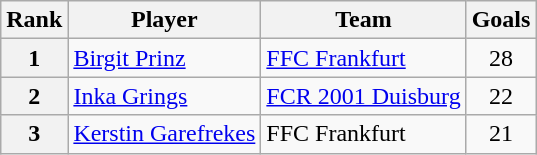<table class="wikitable">
<tr>
<th>Rank</th>
<th>Player</th>
<th>Team</th>
<th>Goals</th>
</tr>
<tr>
<th align=center>1</th>
<td> <a href='#'>Birgit Prinz</a></td>
<td><a href='#'>FFC Frankfurt</a></td>
<td align=center>28</td>
</tr>
<tr>
<th align=center>2</th>
<td> <a href='#'>Inka Grings</a></td>
<td><a href='#'>FCR 2001 Duisburg</a></td>
<td align=center>22</td>
</tr>
<tr>
<th align=center>3</th>
<td> <a href='#'>Kerstin Garefrekes</a></td>
<td>FFC Frankfurt</td>
<td align=center>21</td>
</tr>
</table>
